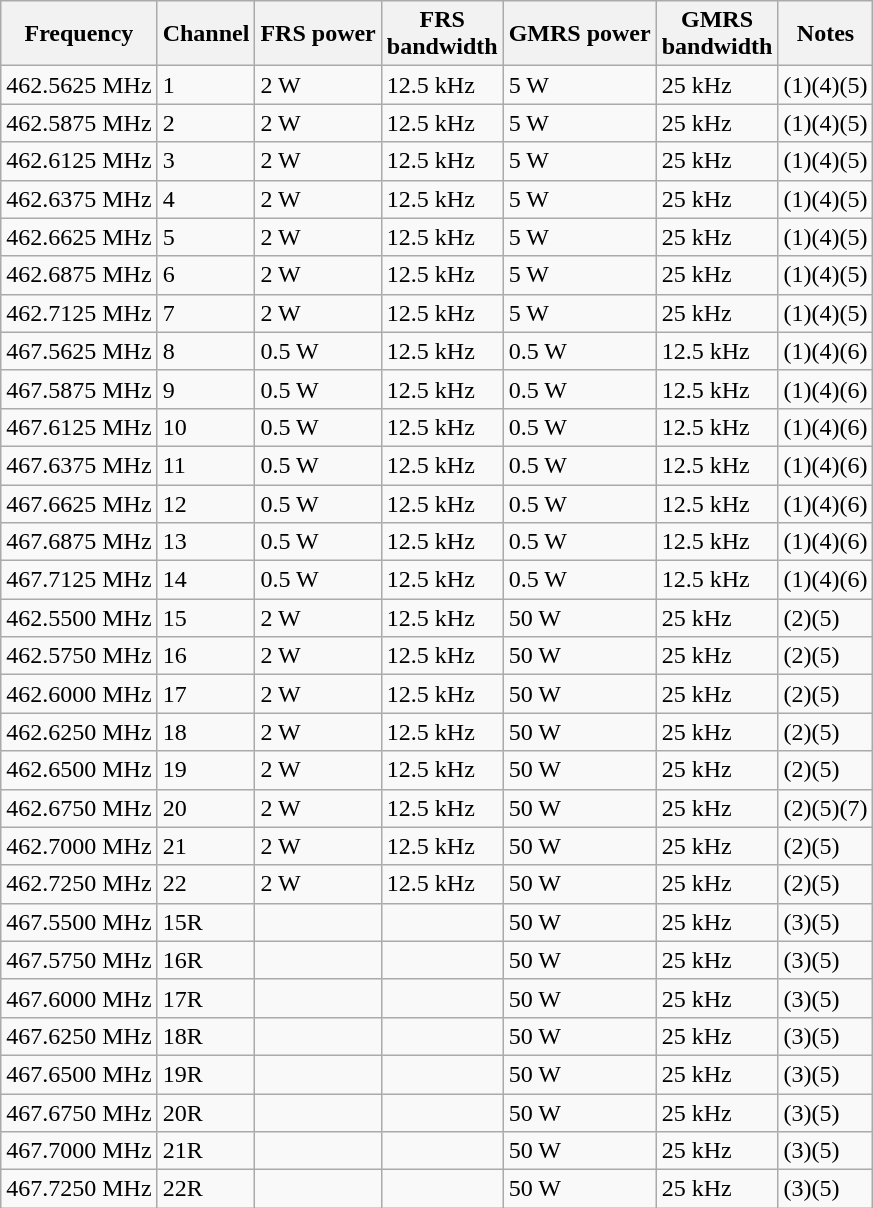<table class="wikitable sortable">
<tr>
<th>Frequency</th>
<th>Channel</th>
<th>FRS power</th>
<th>FRS<br>bandwidth</th>
<th>GMRS power</th>
<th>GMRS<br>bandwidth</th>
<th>Notes</th>
</tr>
<tr>
<td>462.5625 MHz</td>
<td>1</td>
<td>2 W</td>
<td>12.5 kHz</td>
<td>5 W</td>
<td>25 kHz</td>
<td>(1)(4)(5)</td>
</tr>
<tr>
<td>462.5875 MHz</td>
<td>2</td>
<td>2 W</td>
<td>12.5 kHz</td>
<td>5 W</td>
<td>25 kHz</td>
<td>(1)(4)(5)</td>
</tr>
<tr>
<td>462.6125 MHz</td>
<td>3</td>
<td>2 W</td>
<td>12.5 kHz</td>
<td>5 W</td>
<td>25 kHz</td>
<td>(1)(4)(5)</td>
</tr>
<tr>
<td>462.6375 MHz</td>
<td>4</td>
<td>2 W</td>
<td>12.5 kHz</td>
<td>5 W</td>
<td>25 kHz</td>
<td>(1)(4)(5)</td>
</tr>
<tr>
<td>462.6625 MHz</td>
<td>5</td>
<td>2 W</td>
<td>12.5 kHz</td>
<td>5 W</td>
<td>25 kHz</td>
<td>(1)(4)(5)</td>
</tr>
<tr>
<td>462.6875 MHz</td>
<td>6</td>
<td>2 W</td>
<td>12.5 kHz</td>
<td>5 W</td>
<td>25 kHz</td>
<td>(1)(4)(5)</td>
</tr>
<tr>
<td>462.7125 MHz</td>
<td>7</td>
<td>2 W</td>
<td>12.5 kHz</td>
<td>5 W</td>
<td>25 kHz</td>
<td>(1)(4)(5)</td>
</tr>
<tr>
<td>467.5625 MHz</td>
<td>8</td>
<td>0.5 W</td>
<td>12.5 kHz</td>
<td>0.5 W</td>
<td>12.5 kHz</td>
<td>(1)(4)(6)</td>
</tr>
<tr>
<td>467.5875 MHz</td>
<td>9</td>
<td>0.5 W</td>
<td>12.5 kHz</td>
<td>0.5 W</td>
<td>12.5 kHz</td>
<td>(1)(4)(6)</td>
</tr>
<tr>
<td>467.6125 MHz</td>
<td>10</td>
<td>0.5 W</td>
<td>12.5 kHz</td>
<td>0.5 W</td>
<td>12.5 kHz</td>
<td>(1)(4)(6)</td>
</tr>
<tr>
<td>467.6375 MHz</td>
<td>11</td>
<td>0.5 W</td>
<td>12.5 kHz</td>
<td>0.5 W</td>
<td>12.5 kHz</td>
<td>(1)(4)(6)</td>
</tr>
<tr>
<td>467.6625 MHz</td>
<td>12</td>
<td>0.5 W</td>
<td>12.5 kHz</td>
<td>0.5 W</td>
<td>12.5 kHz</td>
<td>(1)(4)(6)</td>
</tr>
<tr>
<td>467.6875 MHz</td>
<td>13</td>
<td>0.5 W</td>
<td>12.5 kHz</td>
<td>0.5 W</td>
<td>12.5 kHz</td>
<td>(1)(4)(6)</td>
</tr>
<tr>
<td>467.7125 MHz</td>
<td>14</td>
<td>0.5 W</td>
<td>12.5 kHz</td>
<td>0.5 W</td>
<td>12.5 kHz</td>
<td>(1)(4)(6)</td>
</tr>
<tr>
<td>462.5500 MHz</td>
<td>15</td>
<td>2 W</td>
<td>12.5 kHz</td>
<td>50 W</td>
<td>25 kHz</td>
<td>(2)(5)</td>
</tr>
<tr>
<td>462.5750 MHz</td>
<td>16</td>
<td>2 W</td>
<td>12.5 kHz</td>
<td>50 W</td>
<td>25 kHz</td>
<td>(2)(5)</td>
</tr>
<tr>
<td>462.6000 MHz</td>
<td>17</td>
<td>2 W</td>
<td>12.5 kHz</td>
<td>50 W</td>
<td>25 kHz</td>
<td>(2)(5)</td>
</tr>
<tr>
<td>462.6250 MHz</td>
<td>18</td>
<td>2 W</td>
<td>12.5 kHz</td>
<td>50 W</td>
<td>25 kHz</td>
<td>(2)(5)</td>
</tr>
<tr>
<td>462.6500 MHz</td>
<td>19</td>
<td>2 W</td>
<td>12.5 kHz</td>
<td>50 W</td>
<td>25 kHz</td>
<td>(2)(5)</td>
</tr>
<tr>
<td>462.6750 MHz</td>
<td>20</td>
<td>2 W</td>
<td>12.5 kHz</td>
<td>50 W</td>
<td>25 kHz</td>
<td>(2)(5)(7)</td>
</tr>
<tr>
<td>462.7000 MHz</td>
<td>21</td>
<td>2 W</td>
<td>12.5 kHz</td>
<td>50 W</td>
<td>25 kHz</td>
<td>(2)(5)</td>
</tr>
<tr>
<td>462.7250 MHz</td>
<td>22</td>
<td>2 W</td>
<td>12.5 kHz</td>
<td>50 W</td>
<td>25 kHz</td>
<td>(2)(5)</td>
</tr>
<tr>
<td>467.5500 MHz</td>
<td>15R</td>
<td></td>
<td></td>
<td>50 W</td>
<td>25 kHz</td>
<td>(3)(5)</td>
</tr>
<tr>
<td>467.5750 MHz</td>
<td>16R</td>
<td></td>
<td></td>
<td>50 W</td>
<td>25 kHz</td>
<td>(3)(5)</td>
</tr>
<tr>
<td>467.6000 MHz</td>
<td>17R</td>
<td></td>
<td></td>
<td>50 W</td>
<td>25 kHz</td>
<td>(3)(5)</td>
</tr>
<tr>
<td>467.6250 MHz</td>
<td>18R</td>
<td></td>
<td></td>
<td>50 W</td>
<td>25 kHz</td>
<td>(3)(5)</td>
</tr>
<tr>
<td>467.6500 MHz</td>
<td>19R</td>
<td></td>
<td></td>
<td>50 W</td>
<td>25 kHz</td>
<td>(3)(5)</td>
</tr>
<tr>
<td>467.6750 MHz</td>
<td>20R</td>
<td></td>
<td></td>
<td>50 W</td>
<td>25 kHz</td>
<td>(3)(5)</td>
</tr>
<tr>
<td>467.7000 MHz</td>
<td>21R</td>
<td></td>
<td></td>
<td>50 W</td>
<td>25 kHz</td>
<td>(3)(5)</td>
</tr>
<tr>
<td>467.7250 MHz</td>
<td>22R</td>
<td></td>
<td></td>
<td>50 W</td>
<td>25 kHz</td>
<td>(3)(5)</td>
</tr>
</table>
